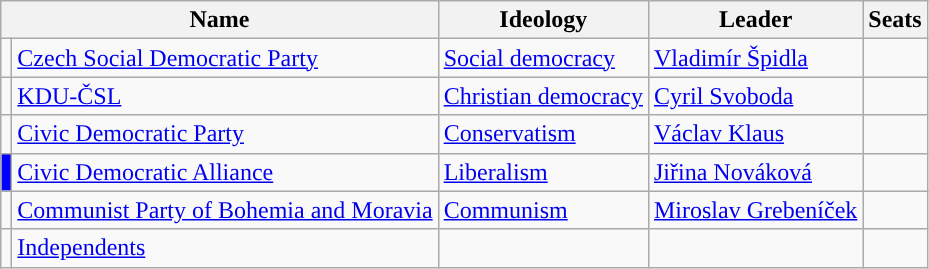<table class="wikitable">
<tr>
<th colspan=2>Name</th>
<th>Ideology</th>
<th>Leader</th>
<th>Seats</th>
</tr>
<tr>
<td style="background:"></td>
<td><a href='#'>Czech Social Democratic Party</a></td>
<td><a href='#'>Social democracy</a></td>
<td><a href='#'>Vladimír Špidla</a></td>
<td></td>
</tr>
<tr>
<td style="background:"></td>
<td><a href='#'>KDU-ČSL</a></td>
<td><a href='#'>Christian democracy</a></td>
<td><a href='#'>Cyril Svoboda</a></td>
<td></td>
</tr>
<tr>
<td style="background:"></td>
<td><a href='#'>Civic Democratic Party</a></td>
<td><a href='#'>Conservatism</a></td>
<td><a href='#'>Václav Klaus</a></td>
<td></td>
</tr>
<tr>
<td style="background:#0000FF;"></td>
<td><a href='#'>Civic Democratic Alliance</a></td>
<td><a href='#'>Liberalism</a></td>
<td><a href='#'>Jiřina Nováková</a></td>
<td></td>
</tr>
<tr>
<td style="background:"></td>
<td><a href='#'>Communist Party of Bohemia and Moravia</a></td>
<td><a href='#'>Communism</a></td>
<td><a href='#'>Miroslav Grebeníček</a></td>
<td></td>
</tr>
<tr>
<td style="background:"></td>
<td><a href='#'>Independents</a></td>
<td></td>
<td></td>
<td></td>
</tr>
</table>
